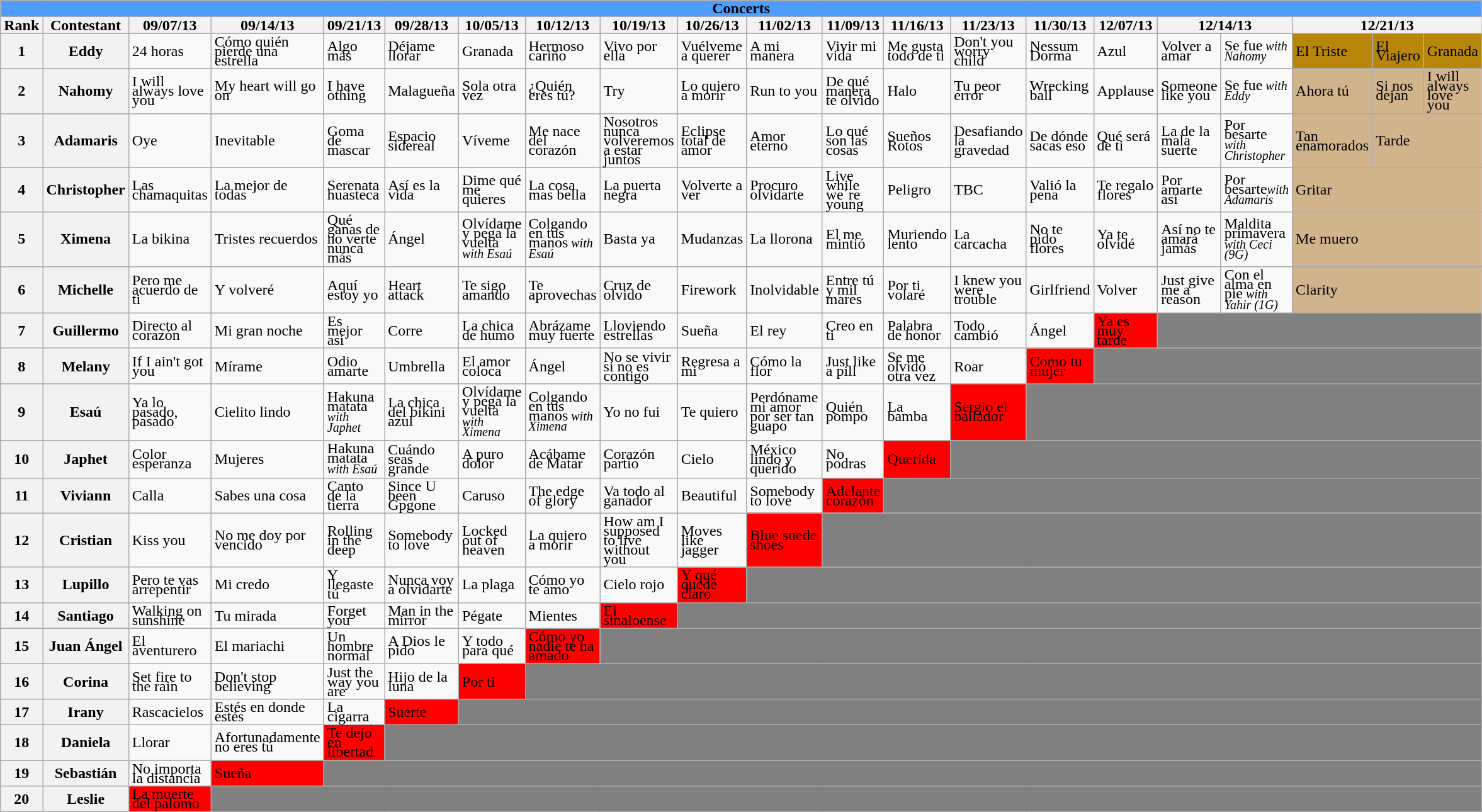<table class="wikitable collapsible collapsed" style="text-align:left; line-height:10px; line-width:12px;">
<tr>
<th colspan="22" style="background:#4F9CFF;">Concerts</th>
</tr>
<tr>
<th>Rank</th>
<th>Contestant</th>
<th>09/07/13</th>
<th>09/14/13</th>
<th>09/21/13</th>
<th>09/28/13</th>
<th>10/05/13</th>
<th>10/12/13</th>
<th>10/19/13</th>
<th>10/26/13</th>
<th>11/02/13</th>
<th>11/09/13</th>
<th>11/16/13</th>
<th>11/23/13</th>
<th>11/30/13</th>
<th>12/07/13</th>
<th colspan="2">12/14/13</th>
<th colspan="3">12/21/13</th>
</tr>
<tr>
<th>1</th>
<th>Eddy</th>
<td>24 horas</td>
<td>Cómo quién pierde una estrella</td>
<td>Algo más</td>
<td>Déjame llorar</td>
<td>Granada</td>
<td>Hermoso cariño</td>
<td>Vivo por ella</td>
<td>Vuélveme a querer</td>
<td>A mi manera</td>
<td>Vivir mi vida</td>
<td>Me gusta todo de ti</td>
<td>Don't you worry child</td>
<td>Nessum Dorma</td>
<td>Azul</td>
<td>Volver a amar</td>
<td>Se fue<small> <em>with Nahomy</em></small></td>
<td style="background:darkgoldenrod;">El Triste</td>
<td style="background:darkgoldenrod;">El Viajero</td>
<td style="background:darkgoldenrod;">Granada</td>
</tr>
<tr>
<th>2</th>
<th>Nahomy</th>
<td>I will always love you</td>
<td>My heart will go on</td>
<td>I have othing</td>
<td>Malagueña</td>
<td>Sola otra vez</td>
<td>¿Quién eres tú?</td>
<td>Try</td>
<td>Lo quiero a morir</td>
<td>Run to you</td>
<td>De qué manera te olvido</td>
<td>Halo</td>
<td>Tu peor error</td>
<td>Wrecking ball</td>
<td>Applause</td>
<td>Someone like you</td>
<td>Se fue<small> <em>with Eddy</em></small></td>
<td style="background:Tan;">Ahora tú</td>
<td style="background:Tan;">Si nos dejan</td>
<td style="background:Tan;">I will always love you</td>
</tr>
<tr>
<th>3</th>
<th>Adamaris</th>
<td>Oye</td>
<td>Inevitable</td>
<td>Goma de mascar</td>
<td>Espacio sidereal</td>
<td>Víveme</td>
<td>Me nace del corazón</td>
<td>Nosotros nunca volveremos a estar juntos</td>
<td>Eclipse total de amor</td>
<td>Amor eterno</td>
<td>Lo qué son las cosas</td>
<td>Sueños Rotos</td>
<td>Desafiando la gravedad</td>
<td>De dónde sacas eso</td>
<td>Qué será de ti</td>
<td>La de la mala suerte</td>
<td>Por besarte<small> <em>with Christopher</em></small></td>
<td style="background:Tan;">Tan enamorados</td>
<td style="background:Tan;" colspan="2">Tarde</td>
</tr>
<tr>
<th>4</th>
<th>Christopher</th>
<td>Las chamaquitas</td>
<td>La mejor de todas</td>
<td>Serenata huasteca</td>
<td>Así es la vida</td>
<td>Dime qué me quieres</td>
<td>La cosa mas bella</td>
<td>La puerta negra</td>
<td>Volverte a ver</td>
<td>Procuro olvidarte</td>
<td>Live while we´re young</td>
<td>Peligro</td>
<td>TBC</td>
<td>Valió la pena</td>
<td>Te regalo flores</td>
<td>Por amarte así</td>
<td>Por besarte<small><em>with Adamaris</em></small></td>
<td style="background:Tan;" colspan="3">Gritar</td>
</tr>
<tr>
<th>5</th>
<th>Ximena</th>
<td>La bikina</td>
<td>Tristes recuerdos</td>
<td>Qué ganas de no verte nunca más</td>
<td>Ángel</td>
<td>Olvídame y pega la vuelta<small> <em>with Esaú</em> </small></td>
<td>Colgando en tus manos<small><em> with Esaú</em> </small></td>
<td>Basta ya</td>
<td>Mudanzas</td>
<td>La llorona</td>
<td>El me mintió</td>
<td>Muriendo lento</td>
<td>La carcacha</td>
<td>No te pido flores</td>
<td>Ya te olvidé</td>
<td>Así no te amará jamás</td>
<td>Maldita primavera<small> <em>with Ceci (9G)</em></small></td>
<td style="background:Tan;" colspan="3">Me muero</td>
</tr>
<tr>
<th>6</th>
<th>Michelle</th>
<td>Pero me acuerdo de ti</td>
<td>Y volveré</td>
<td>Aquí estoy yo</td>
<td>Heart attack</td>
<td>Te sigo amando</td>
<td>Te aprovechas</td>
<td>Cruz de olvido</td>
<td>Firework</td>
<td>Inolvidable</td>
<td>Entre tú y mil mares</td>
<td>Por ti volaré</td>
<td>I knew you were trouble</td>
<td>Girlfriend</td>
<td>Volver</td>
<td>Just give me a reason</td>
<td>Con el alma en pie<small> <em>with Yahir (1G)</em></small></td>
<td style="background:Tan;" colspan="3">Clarity</td>
</tr>
<tr>
<th>7</th>
<th>Guillermo</th>
<td>Directo al corazón</td>
<td>Mi gran noche</td>
<td>Es mejor así</td>
<td>Corre</td>
<td>La chica de humo</td>
<td>Abrázame muy fuerte</td>
<td>Lloviendo estrellas</td>
<td>Sueña</td>
<td>El rey</td>
<td>Creo en ti</td>
<td>Palabra de honor</td>
<td>Todo cambió</td>
<td>Ángel</td>
<td style="background:red;">Ya es muy tarde</td>
<td style="background:gray;" colspan="20"></td>
</tr>
<tr>
<th>8</th>
<th>Melany</th>
<td>If I ain't got you</td>
<td>Mírame</td>
<td>Odio amarte</td>
<td>Umbrella</td>
<td>El amor coloca</td>
<td>Ángel</td>
<td>No se vivir si no es contigo</td>
<td>Regresa a mi</td>
<td>Cómo la flor</td>
<td>Just like a pill</td>
<td>Se me olvidó otra vez</td>
<td>Roar</td>
<td style="background:red;">Como tu mujer</td>
<td style="background:gray;" colspan="20"></td>
</tr>
<tr>
<th>9</th>
<th>Esaú</th>
<td>Ya lo pasado, pasado</td>
<td>Cielito lindo</td>
<td>Hakuna matata<small> <em>with Japhet</em> </small></td>
<td>La chica del bikini azul</td>
<td>Olvídame y pega la vuelta<small> <em>with Ximena</em> </small></td>
<td>Colgando en tus manos<small> <em>with Ximena</em> </small></td>
<td>Yo no fui</td>
<td>Te quiero</td>
<td>Perdóname mi amor por ser tan guapo</td>
<td>Quién pompo</td>
<td>La bamba</td>
<td style="background:red;">Sergio el bailador</td>
<td style="background:gray;" colspan="20"></td>
</tr>
<tr>
<th>10</th>
<th>Japhet</th>
<td>Color esperanza</td>
<td>Mujeres</td>
<td>Hakuna matata<small> <em>with Esaú</em> </small></td>
<td>Cuándo seas grande</td>
<td>A puro dolor</td>
<td>Acábame de Matar</td>
<td>Corazón partío</td>
<td>Cielo</td>
<td>México lindo y querido</td>
<td>No podras</td>
<td style="background:red;">Querida</td>
<td style="background:gray;" colspan="20"></td>
</tr>
<tr>
<th>11</th>
<th>Viviann</th>
<td>Calla</td>
<td>Sabes una cosa</td>
<td>Canto de la tierra</td>
<td>Since U been Gpgone</td>
<td>Caruso</td>
<td>The edge of glory</td>
<td>Va todo al ganador</td>
<td>Beautiful</td>
<td>Somebody to love</td>
<td style="background:red;">Adelante corazón</td>
<td style="background:gray;" colspan="20"></td>
</tr>
<tr>
<th>12</th>
<th>Cristian</th>
<td>Kiss you</td>
<td>No me doy por vencido</td>
<td>Rolling in the deep</td>
<td>Somebody to love</td>
<td>Locked out of heaven</td>
<td>La quiero a morir</td>
<td>How am I supposed to live without you</td>
<td>Moves like jagger</td>
<td style="background:red;">Blue suede shoes</td>
<td style="background:gray;" colspan="20"></td>
</tr>
<tr>
<th>13</th>
<th>Lupillo</th>
<td>Pero te vas arrepentir</td>
<td>Mi credo</td>
<td>Y llegaste tú</td>
<td>Nunca voy a olvidarte</td>
<td>La plaga</td>
<td>Cómo yo te amo</td>
<td>Cielo rojo</td>
<td style="background:red;">Y qué quede claro</td>
<td style="background:gray;" colspan="20"></td>
</tr>
<tr>
<th>14</th>
<th>Santiago</th>
<td>Walking on sunshine</td>
<td>Tu mirada</td>
<td>Forget you</td>
<td>Man in the mirror</td>
<td>Pégate</td>
<td>Mientes</td>
<td style="background:red;">El sinaloense</td>
<td style="background:gray;" colspan="20"></td>
</tr>
<tr>
<th>15</th>
<th>Juan Ángel</th>
<td>El aventurero</td>
<td>El mariachi</td>
<td>Un hombre normal</td>
<td>A Dios le pido</td>
<td>Y todo para qué</td>
<td style="background:red;">Cómo yo nadie te ha amado</td>
<td style="background:gray;" colspan="20"></td>
</tr>
<tr>
<th>16</th>
<th>Corina</th>
<td>Set fire to the rain</td>
<td>Don't stop believing</td>
<td>Just the way you are</td>
<td>Hijo de la luna</td>
<td style="background:red;">Por ti</td>
<td style="background:gray;" colspan="20"></td>
</tr>
<tr>
<th>17</th>
<th>Irany</th>
<td>Rascacielos</td>
<td>Estés en donde estés</td>
<td>La cigarra</td>
<td style="background:red;">Suerte</td>
<td style="background:gray;" colspan="20"></td>
</tr>
<tr>
<th>18</th>
<th>Daniela</th>
<td>Llorar</td>
<td>Afortunadamente no eres tú</td>
<td style="background:red;">Te dejo en libertad</td>
<td style="background:gray;" colspan="20"></td>
</tr>
<tr>
<th>19</th>
<th>Sebastián</th>
<td>No importa la distancia</td>
<td style="background:red;">Sueña</td>
<td style="background:gray;" colspan="20"></td>
</tr>
<tr>
<th>20</th>
<th>Leslie</th>
<td style="background:red;">La muerte del palomo</td>
<td style="background:gray;" colspan="20"></td>
</tr>
</table>
